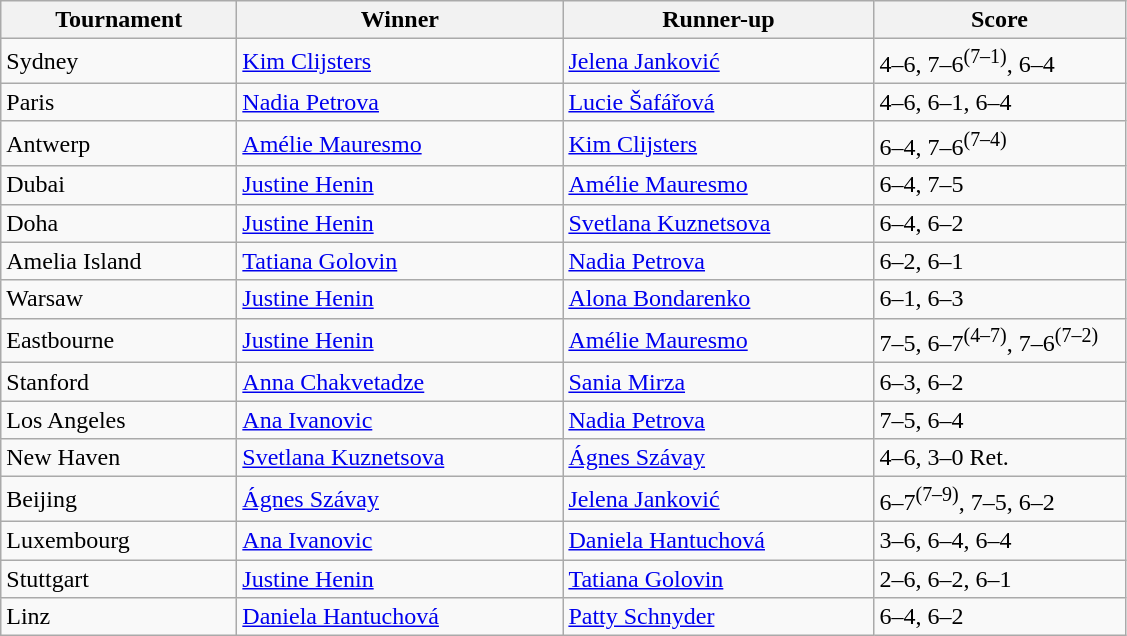<table class="wikitable">
<tr>
<th width="150">Tournament</th>
<th width="210">Winner</th>
<th width="200">Runner-up</th>
<th width="160">Score</th>
</tr>
<tr>
<td>Sydney</td>
<td> <a href='#'>Kim Clijsters</a></td>
<td> <a href='#'>Jelena Janković</a></td>
<td>4–6, 7–6<sup>(7–1)</sup>, 6–4</td>
</tr>
<tr>
<td>Paris</td>
<td> <a href='#'>Nadia Petrova</a></td>
<td> <a href='#'>Lucie Šafářová</a></td>
<td>4–6, 6–1, 6–4</td>
</tr>
<tr>
<td>Antwerp</td>
<td> <a href='#'>Amélie Mauresmo</a></td>
<td> <a href='#'>Kim Clijsters</a></td>
<td>6–4, 7–6<sup>(7–4)</sup></td>
</tr>
<tr>
<td>Dubai</td>
<td> <a href='#'>Justine Henin</a></td>
<td> <a href='#'>Amélie Mauresmo</a></td>
<td>6–4, 7–5</td>
</tr>
<tr>
<td>Doha</td>
<td> <a href='#'>Justine Henin</a></td>
<td> <a href='#'>Svetlana Kuznetsova</a></td>
<td>6–4, 6–2</td>
</tr>
<tr>
<td>Amelia Island</td>
<td> <a href='#'>Tatiana Golovin</a></td>
<td> <a href='#'>Nadia Petrova</a></td>
<td>6–2, 6–1</td>
</tr>
<tr>
<td>Warsaw</td>
<td> <a href='#'>Justine Henin</a></td>
<td> <a href='#'>Alona Bondarenko</a></td>
<td>6–1, 6–3</td>
</tr>
<tr>
<td>Eastbourne</td>
<td> <a href='#'>Justine Henin</a></td>
<td> <a href='#'>Amélie Mauresmo</a></td>
<td>7–5, 6–7<sup>(4–7)</sup>, 7–6<sup>(7–2)</sup></td>
</tr>
<tr>
<td>Stanford</td>
<td> <a href='#'>Anna Chakvetadze</a></td>
<td> <a href='#'>Sania Mirza</a></td>
<td>6–3, 6–2</td>
</tr>
<tr>
<td>Los Angeles</td>
<td> <a href='#'>Ana Ivanovic</a></td>
<td> <a href='#'>Nadia Petrova</a></td>
<td>7–5, 6–4</td>
</tr>
<tr>
<td>New Haven</td>
<td> <a href='#'>Svetlana Kuznetsova</a></td>
<td> <a href='#'>Ágnes Szávay</a></td>
<td>4–6, 3–0 Ret.</td>
</tr>
<tr>
<td>Beijing</td>
<td> <a href='#'>Ágnes Szávay</a></td>
<td> <a href='#'>Jelena Janković</a></td>
<td>6–7<sup>(7–9)</sup>, 7–5, 6–2</td>
</tr>
<tr>
<td>Luxembourg</td>
<td> <a href='#'>Ana Ivanovic</a></td>
<td> <a href='#'>Daniela Hantuchová</a></td>
<td>3–6, 6–4, 6–4</td>
</tr>
<tr>
<td>Stuttgart</td>
<td> <a href='#'>Justine Henin</a></td>
<td> <a href='#'>Tatiana Golovin</a></td>
<td>2–6, 6–2, 6–1</td>
</tr>
<tr>
<td>Linz</td>
<td> <a href='#'>Daniela Hantuchová</a></td>
<td> <a href='#'>Patty Schnyder</a></td>
<td>6–4, 6–2</td>
</tr>
</table>
